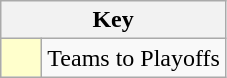<table class="wikitable" style="text-align: center;">
<tr>
<th colspan=2>Key</th>
</tr>
<tr>
<td style="background:#ffffcc; width:20px;"></td>
<td align=left>Teams to Playoffs</td>
</tr>
</table>
